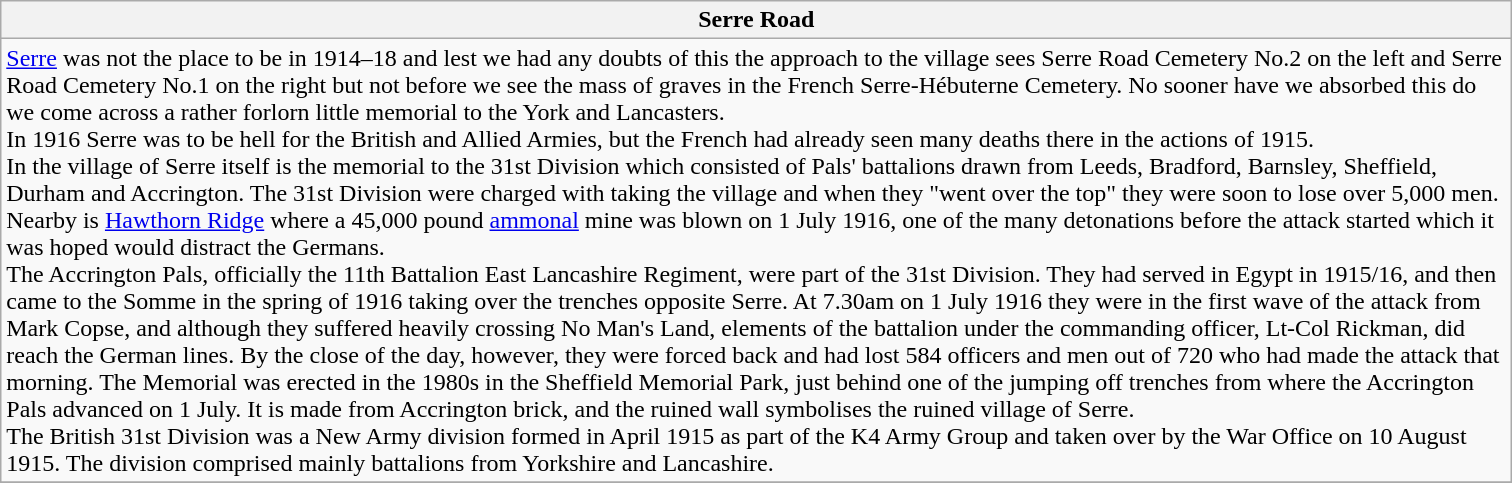<table class="wikitable sortable">
<tr>
<th scope="col" style="width:1000px;">Serre Road</th>
</tr>
<tr>
<td><a href='#'>Serre</a> was not the place to be in 1914–18 and lest we had any doubts of this the approach to the village sees Serre Road Cemetery No.2 on the left and Serre Road Cemetery No.1 on the right but not before we see the mass of graves in the French Serre-Hébuterne Cemetery.  No sooner have we absorbed this do we come across a rather forlorn little memorial to the York and Lancasters.<br>In 1916 Serre was to be hell for the British and Allied Armies, but the French had already seen many deaths there in the actions of 1915.<br>In the village of Serre itself is the memorial to the 31st Division which consisted of Pals' battalions drawn from Leeds, Bradford, Barnsley, Sheffield, Durham and Accrington.   The 31st Division were charged with taking the village and when they "went over the top" they were soon to lose over 5,000 men.   Nearby is <a href='#'>Hawthorn Ridge</a> where a 45,000 pound <a href='#'>ammonal</a> mine was blown on 1 July 1916, one of the many detonations before the attack started which it was hoped would distract the Germans.<br>The Accrington Pals,  officially the 11th Battalion East Lancashire Regiment, were  part of the 31st Division. They had served in Egypt in 1915/16, and then came to the Somme in the spring of 1916 taking over the trenches opposite Serre.    At 7.30am on 1 July 1916 they were in the first wave of the attack from Mark Copse, and although they suffered heavily crossing No Man's Land, elements of the battalion under the commanding officer, Lt-Col Rickman, did reach the German lines.    By the close of the day, however, they were forced back and had lost 584 officers and men out of 720 who had made the attack that morning. The Memorial was erected in the 1980s in the Sheffield Memorial Park, just behind one of the jumping off trenches from where the Accrington Pals advanced on 1 July. It is made from Accrington brick, and the ruined wall symbolises the ruined village of Serre.<br>The British 31st Division was a New Army division formed in April 1915 as part of the K4 Army Group and taken over by the War Office on 10 August 1915. The division comprised mainly battalions from Yorkshire and Lancashire.</td>
</tr>
<tr>
</tr>
</table>
